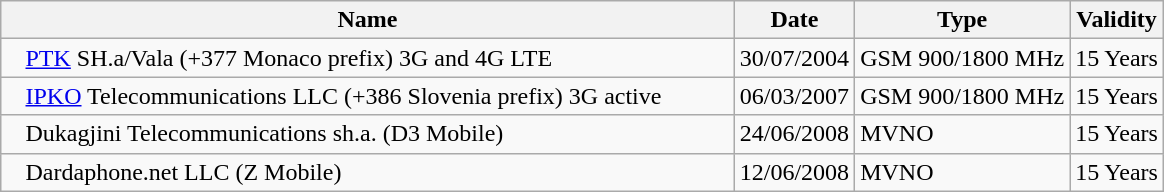<table class="wikitable" style="margin:1em;">
<tr>
<th scope="col">Name</th>
<th scope="col">Date</th>
<th scope="col">Type</th>
<th scope="col">Validity</th>
</tr>
<tr>
<td style="padding:0 3em 0 1em;"><a href='#'>PTK</a> SH.a/Vala (+377 Monaco prefix) 3G and 4G LTE</td>
<td style="text-align: center;">30/07/2004</td>
<td>GSM 900/1800 MHz</td>
<td>15 Years</td>
</tr>
<tr>
<td style="padding:0 3em 0 1em;"><a href='#'>IPKO</a> Telecommunications LLC (+386 Slovenia prefix) 3G active</td>
<td style="text-align: center;">06/03/2007</td>
<td>GSM 900/1800 MHz</td>
<td>15 Years</td>
</tr>
<tr>
<td style="padding:0 3em 0 1em;">Dukagjini Telecommunications sh.a. (D3 Mobile)</td>
<td style="text-align: center;">24/06/2008</td>
<td>MVNO</td>
<td>15 Years</td>
</tr>
<tr>
<td style="padding:0 3em 0 1em;">Dardaphone.net LLC (Z Mobile)</td>
<td style="text-align: center;">12/06/2008</td>
<td>MVNO</td>
<td>15 Years</td>
</tr>
</table>
